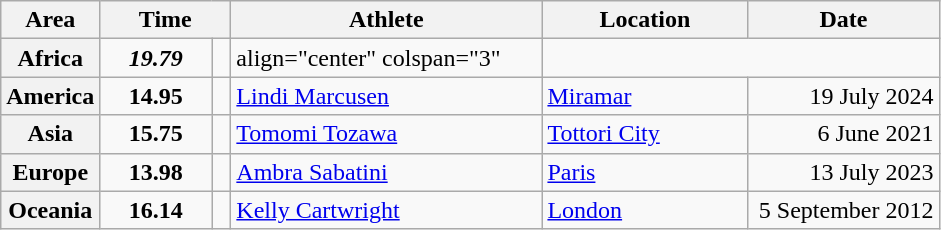<table class="wikitable">
<tr>
<th width="45">Area</th>
<th width="80" colspan="2">Time</th>
<th width="200">Athlete</th>
<th width="130">Location</th>
<th width="120">Date</th>
</tr>
<tr>
<th>Africa</th>
<td align="center"><strong><em>19.79</em></strong></td>
<td align="center"></td>
<td>align="center" colspan="3" </td>
</tr>
<tr>
<th>America</th>
<td align="center"><strong>14.95</strong></td>
<td align="center"></td>
<td> <a href='#'>Lindi Marcusen</a></td>
<td> <a href='#'>Miramar</a></td>
<td align="right">19 July 2024</td>
</tr>
<tr>
<th>Asia</th>
<td align="center"><strong>15.75</strong></td>
<td align="center"></td>
<td> <a href='#'>Tomomi Tozawa</a></td>
<td> <a href='#'>Tottori City</a></td>
<td align="right">6 June 2021</td>
</tr>
<tr>
<th>Europe</th>
<td align="center"><strong>13.98</strong></td>
<td align="center"><strong></strong></td>
<td> <a href='#'>Ambra Sabatini</a></td>
<td> <a href='#'>Paris</a></td>
<td align="right">13 July 2023</td>
</tr>
<tr>
<th>Oceania</th>
<td align="center"><strong>16.14</strong></td>
<td align="center"></td>
<td> <a href='#'>Kelly Cartwright</a></td>
<td> <a href='#'>London</a></td>
<td align="right">5 September 2012</td>
</tr>
</table>
